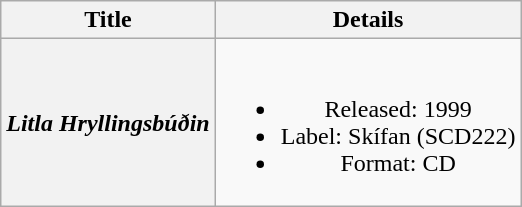<table class="wikitable plainrowheaders" style="text-align:center;" border="1">
<tr>
<th>Title</th>
<th>Details</th>
</tr>
<tr>
<th scope="row"><em>Litla Hryllingsbúðin</em></th>
<td><br><ul><li>Released: 1999</li><li>Label: Skífan (SCD222)</li><li>Format: CD</li></ul></td>
</tr>
</table>
